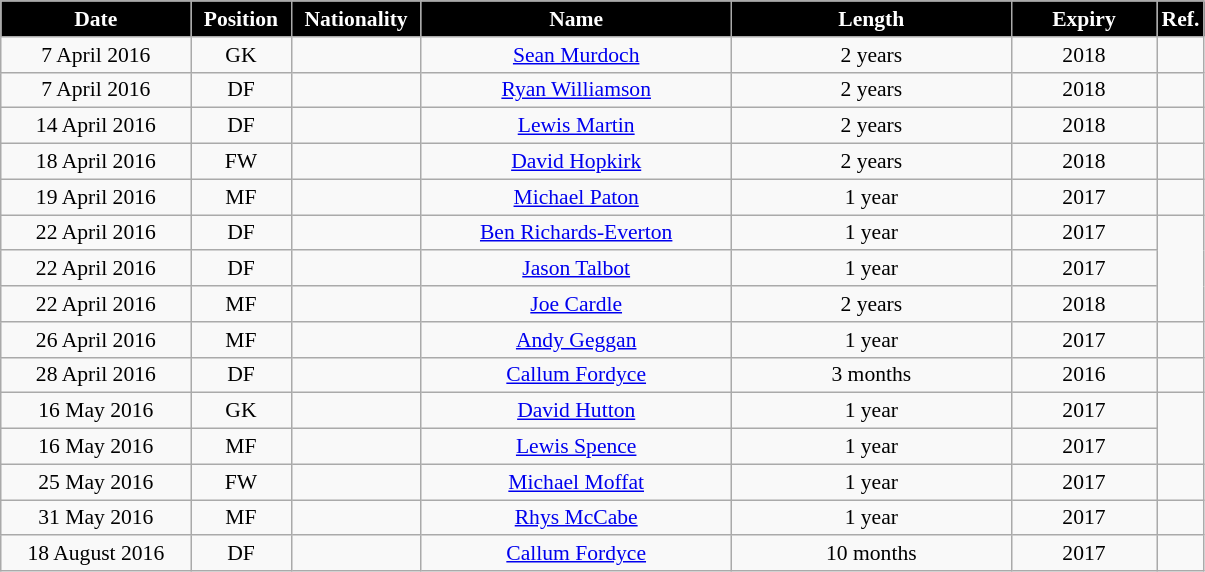<table class="wikitable"  style="text-align:center; font-size:90%; ">
<tr>
<th style="background:#000000; color:white; width:120px;">Date</th>
<th style="background:#000000; color:white; width:60px;">Position</th>
<th style="background:#000000; color:white; width:80px;">Nationality</th>
<th style="background:#000000; color:white; width:200px;">Name</th>
<th style="background:#000000; color:white; width:180px;">Length</th>
<th style="background:#000000; color:white; width:90px;">Expiry</th>
<th style="background:#000000; color:white; width:25px;">Ref.</th>
</tr>
<tr>
<td>7 April 2016</td>
<td>GK</td>
<td></td>
<td><a href='#'>Sean Murdoch</a></td>
<td>2 years</td>
<td>2018</td>
<td></td>
</tr>
<tr>
<td>7 April 2016</td>
<td>DF</td>
<td></td>
<td><a href='#'>Ryan Williamson</a></td>
<td>2 years</td>
<td>2018</td>
<td></td>
</tr>
<tr>
<td>14 April 2016</td>
<td>DF</td>
<td></td>
<td><a href='#'>Lewis Martin</a></td>
<td>2 years</td>
<td>2018</td>
<td></td>
</tr>
<tr>
<td>18 April 2016</td>
<td>FW</td>
<td></td>
<td><a href='#'>David Hopkirk</a></td>
<td>2 years</td>
<td>2018</td>
<td></td>
</tr>
<tr>
<td>19 April 2016</td>
<td>MF</td>
<td></td>
<td><a href='#'>Michael Paton</a></td>
<td>1 year</td>
<td>2017</td>
<td></td>
</tr>
<tr>
<td>22 April 2016</td>
<td>DF</td>
<td></td>
<td><a href='#'>Ben Richards-Everton</a></td>
<td>1 year</td>
<td>2017</td>
<td rowspan="3"></td>
</tr>
<tr>
<td>22 April 2016</td>
<td>DF</td>
<td></td>
<td><a href='#'>Jason Talbot</a></td>
<td>1 year</td>
<td>2017</td>
</tr>
<tr>
<td>22 April 2016</td>
<td>MF</td>
<td></td>
<td><a href='#'>Joe Cardle</a></td>
<td>2 years</td>
<td>2018</td>
</tr>
<tr>
<td>26 April 2016</td>
<td>MF</td>
<td></td>
<td><a href='#'>Andy Geggan</a></td>
<td>1 year</td>
<td>2017</td>
<td></td>
</tr>
<tr>
<td>28 April 2016</td>
<td>DF</td>
<td></td>
<td><a href='#'>Callum Fordyce</a></td>
<td>3 months</td>
<td>2016</td>
<td></td>
</tr>
<tr>
<td>16 May 2016</td>
<td>GK</td>
<td></td>
<td><a href='#'>David Hutton</a></td>
<td>1 year</td>
<td>2017</td>
<td rowspan="2"></td>
</tr>
<tr>
<td>16 May 2016</td>
<td>MF</td>
<td></td>
<td><a href='#'>Lewis Spence</a></td>
<td>1 year</td>
<td>2017</td>
</tr>
<tr>
<td>25 May 2016</td>
<td>FW</td>
<td></td>
<td><a href='#'>Michael Moffat</a></td>
<td>1 year</td>
<td>2017</td>
<td></td>
</tr>
<tr>
<td>31 May 2016</td>
<td>MF</td>
<td></td>
<td><a href='#'>Rhys McCabe</a></td>
<td>1 year</td>
<td>2017</td>
<td></td>
</tr>
<tr>
<td>18 August 2016</td>
<td>DF</td>
<td></td>
<td><a href='#'>Callum Fordyce</a></td>
<td>10 months</td>
<td>2017</td>
<td></td>
</tr>
</table>
